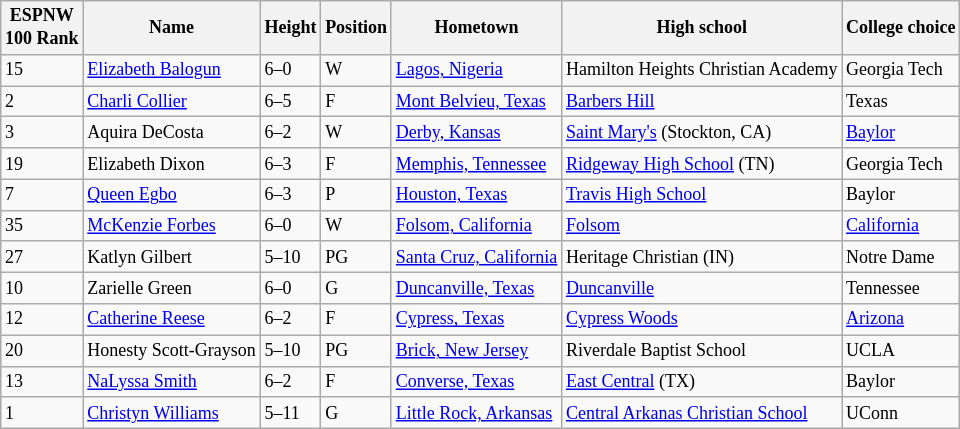<table class="wikitable sortable" style="font-size: 75%" style="width: 90%">
<tr>
<th>ESPNW<br> 100 Rank</th>
<th>Name</th>
<th>Height</th>
<th>Position</th>
<th>Hometown</th>
<th>High school</th>
<th>College choice</th>
</tr>
<tr>
<td>15</td>
<td><a href='#'>Elizabeth Balogun</a></td>
<td>6–0</td>
<td>W</td>
<td><a href='#'>Lagos, Nigeria</a></td>
<td>Hamilton Heights Christian Academy</td>
<td>Georgia Tech</td>
</tr>
<tr>
<td>2</td>
<td><a href='#'>Charli Collier</a></td>
<td>6–5</td>
<td>F</td>
<td><a href='#'>Mont Belvieu, Texas</a></td>
<td><a href='#'>Barbers Hill</a></td>
<td>Texas</td>
</tr>
<tr>
<td>3</td>
<td>Aquira DeCosta</td>
<td>6–2</td>
<td>W</td>
<td><a href='#'>Derby, Kansas</a></td>
<td><a href='#'>Saint Mary's</a> (Stockton, CA)</td>
<td><a href='#'>Baylor</a></td>
</tr>
<tr>
<td>19</td>
<td>Elizabeth Dixon</td>
<td>6–3</td>
<td>F</td>
<td><a href='#'>Memphis, Tennessee</a></td>
<td><a href='#'>Ridgeway High School</a> (TN)</td>
<td>Georgia Tech</td>
</tr>
<tr>
<td>7</td>
<td><a href='#'>Queen Egbo</a></td>
<td>6–3</td>
<td>P</td>
<td><a href='#'>Houston, Texas</a></td>
<td><a href='#'>Travis High School</a></td>
<td>Baylor</td>
</tr>
<tr>
<td>35</td>
<td><a href='#'>McKenzie Forbes</a></td>
<td>6–0</td>
<td>W</td>
<td><a href='#'>Folsom, California</a></td>
<td><a href='#'>Folsom</a></td>
<td><a href='#'>California</a></td>
</tr>
<tr>
<td>27</td>
<td>Katlyn Gilbert</td>
<td>5–10</td>
<td>PG</td>
<td><a href='#'>Santa Cruz, California</a></td>
<td>Heritage Christian (IN)</td>
<td>Notre Dame</td>
</tr>
<tr>
<td>10</td>
<td>Zarielle Green</td>
<td>6–0</td>
<td>G</td>
<td><a href='#'>Duncanville, Texas</a></td>
<td><a href='#'>Duncanville</a></td>
<td>Tennessee</td>
</tr>
<tr>
<td>12</td>
<td><a href='#'>Catherine Reese</a></td>
<td>6–2</td>
<td>F</td>
<td><a href='#'>Cypress, Texas</a></td>
<td><a href='#'>Cypress Woods</a></td>
<td><a href='#'>Arizona</a></td>
</tr>
<tr>
<td>20</td>
<td>Honesty Scott-Grayson</td>
<td>5–10</td>
<td>PG</td>
<td><a href='#'>Brick, New Jersey</a></td>
<td>Riverdale Baptist  School</td>
<td>UCLA</td>
</tr>
<tr>
<td>13</td>
<td><a href='#'>NaLyssa Smith</a></td>
<td>6–2</td>
<td>F</td>
<td><a href='#'>Converse, Texas</a></td>
<td><a href='#'>East Central</a> (TX)</td>
<td>Baylor</td>
</tr>
<tr>
<td>1</td>
<td><a href='#'>Christyn Williams</a></td>
<td>5–11</td>
<td>G</td>
<td><a href='#'>Little Rock, Arkansas</a></td>
<td><a href='#'>Central Arkanas Christian School</a></td>
<td>UConn</td>
</tr>
</table>
